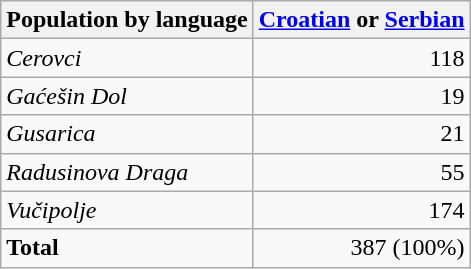<table class="wikitable sortable">
<tr>
<th>Population by language</th>
<th><a href='#'>Croatian</a> or <a href='#'>Serbian</a></th>
</tr>
<tr>
<td><em>Cerovci</em></td>
<td align="right">118</td>
</tr>
<tr>
<td><em>Gaćešin Dol</em></td>
<td align="right">19</td>
</tr>
<tr>
<td><em>Gusarica</em></td>
<td align="right">21</td>
</tr>
<tr>
<td><em>Radusinova Draga</em></td>
<td align="right">55</td>
</tr>
<tr>
<td><em>Vučipolje</em></td>
<td align="right">174</td>
</tr>
<tr>
<td><strong>Total</strong></td>
<td align="right">387 (100%)</td>
</tr>
</table>
